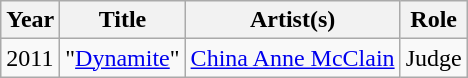<table class="wikitable">
<tr>
<th>Year</th>
<th>Title</th>
<th>Artist(s)</th>
<th>Role</th>
</tr>
<tr>
<td>2011</td>
<td>"<a href='#'>Dynamite</a>"</td>
<td><a href='#'>China Anne McClain</a></td>
<td>Judge</td>
</tr>
</table>
